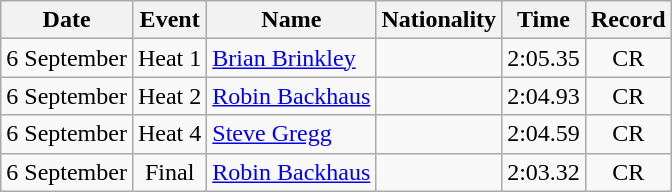<table class=wikitable style=text-align:center>
<tr>
<th>Date</th>
<th>Event</th>
<th>Name</th>
<th>Nationality</th>
<th>Time</th>
<th>Record</th>
</tr>
<tr>
<td>6 September</td>
<td>Heat 1</td>
<td align=left><a href='#'>Brian Brinkley</a></td>
<td align=left></td>
<td>2:05.35</td>
<td>CR</td>
</tr>
<tr>
<td>6 September</td>
<td>Heat 2</td>
<td align=left><a href='#'>Robin Backhaus</a></td>
<td align=left></td>
<td>2:04.93</td>
<td>CR</td>
</tr>
<tr>
<td>6 September</td>
<td>Heat 4</td>
<td align=left><a href='#'>Steve Gregg</a></td>
<td align=left></td>
<td>2:04.59</td>
<td>CR</td>
</tr>
<tr>
<td>6 September</td>
<td>Final</td>
<td align=left><a href='#'>Robin Backhaus</a></td>
<td align=left></td>
<td>2:03.32</td>
<td>CR</td>
</tr>
</table>
